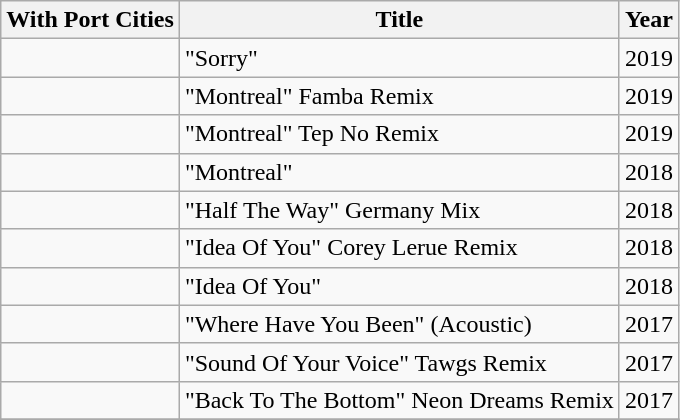<table class="wikitable">
<tr>
<th>With Port Cities</th>
<th>Title</th>
<th>Year</th>
</tr>
<tr>
<td></td>
<td>"Sorry"</td>
<td>2019</td>
</tr>
<tr>
<td></td>
<td>"Montreal" Famba Remix</td>
<td>2019</td>
</tr>
<tr>
<td></td>
<td>"Montreal" Tep No Remix</td>
<td>2019</td>
</tr>
<tr>
<td></td>
<td>"Montreal"</td>
<td>2018</td>
</tr>
<tr>
<td></td>
<td>"Half The Way" Germany Mix</td>
<td>2018</td>
</tr>
<tr>
<td></td>
<td>"Idea Of You" Corey Lerue Remix</td>
<td>2018</td>
</tr>
<tr>
<td></td>
<td>"Idea Of You"</td>
<td>2018</td>
</tr>
<tr>
<td></td>
<td>"Where Have You Been" (Acoustic)</td>
<td>2017</td>
</tr>
<tr>
<td></td>
<td>"Sound Of Your Voice" Tawgs Remix</td>
<td>2017</td>
</tr>
<tr>
<td></td>
<td>"Back To The Bottom" Neon Dreams Remix</td>
<td>2017</td>
</tr>
<tr>
</tr>
</table>
